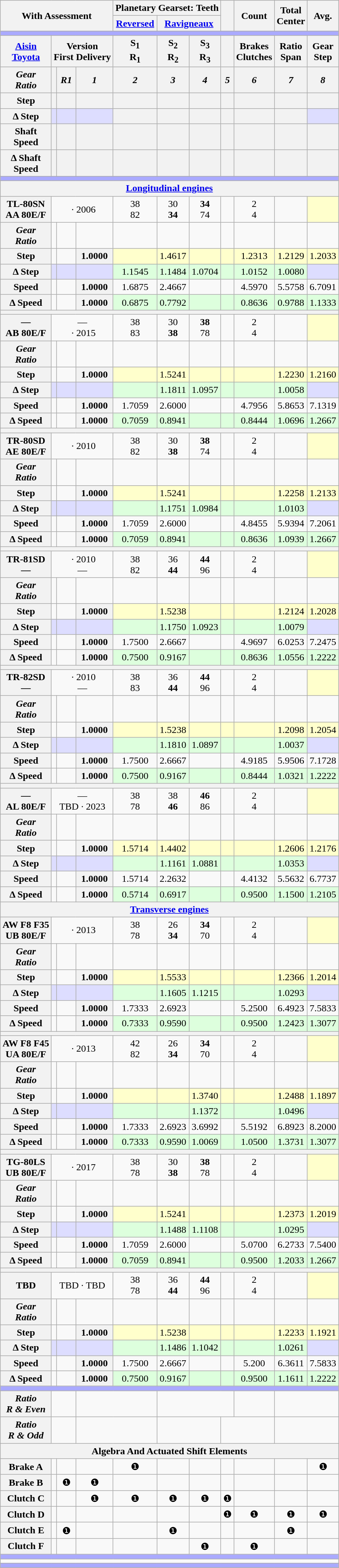<table class="wikitable collapsible" style="text-align:center">
<tr>
<th rowspan=2 colspan=4>With Assessment</th>
<th colspan=3>Planetary Gearset: Teeth</th>
<th rowspan=2></th>
<th rowspan=2>Count</th>
<th rowspan=2>Total<br>Center</th>
<th rowspan=2>Avg.</th>
</tr>
<tr>
<th><a href='#'>Reversed</a></th>
<th colspan=2><a href='#'>Ravigneaux</a></th>
</tr>
<tr>
<td colspan=11 style="background:#AAF;"></td>
</tr>
<tr>
<th><a href='#'>Aisin</a><br><a href='#'>Toyota</a></th>
<th colspan=3>Version<br>First Delivery</th>
<th>S<sub>1</sub><br>R<sub>1</sub></th>
<th>S<sub>2</sub><br>R<sub>2</sub></th>
<th>S<sub>3</sub><br>R<sub>3</sub></th>
<th></th>
<th>Brakes<br>Clutches</th>
<th>Ratio<br>Span</th>
<th>Gear<br>Step</th>
</tr>
<tr style="font-style:italic;">
<th>Gear<br>Ratio</th>
<th><br></th>
<th>R1<br></th>
<th>1<br></th>
<th>2<br></th>
<th>3<br></th>
<th>4<br></th>
<th>5<br></th>
<th>6<br></th>
<th>7<br></th>
<th>8<br></th>
</tr>
<tr>
<th>Step</th>
<th></th>
<th></th>
<th></th>
<th></th>
<th></th>
<th></th>
<th></th>
<th></th>
<th></th>
<th></th>
</tr>
<tr>
<th>Δ Step</th>
<th style="background:#DDF;"></th>
<th style="background:#DDF;"></th>
<th style="background:#DDF;"></th>
<th></th>
<th></th>
<th></th>
<th></th>
<th></th>
<th></th>
<th style="background:#DDF;"></th>
</tr>
<tr>
<th>Shaft<br>Speed</th>
<th></th>
<th></th>
<th></th>
<th></th>
<th></th>
<th></th>
<th></th>
<th></th>
<th></th>
<th></th>
</tr>
<tr>
<th>Δ Shaft<br>Speed</th>
<th></th>
<th></th>
<th></th>
<th></th>
<th></th>
<th></th>
<th></th>
<th></th>
<th></th>
<th></th>
</tr>
<tr>
<td colspan="11" style="background:#AAF;"></td>
</tr>
<tr>
<th colspan=11><a href='#'>Longitudinal engines</a></th>
</tr>
<tr>
<th>TL-80SN<br>AA 80E/F</th>
<td colspan=3> · 2006</td>
<td>38<br>82</td>
<td>30<br><strong>34</strong></td>
<td><strong>34</strong><br>74</td>
<td></td>
<td>2<br>4</td>
<td><br></td>
<td style="background:#FFC;"></td>
</tr>
<tr style="font-style:italic;">
<th>Gear<br>Ratio</th>
<td><br></td>
<td><br></td>
<td><br></td>
<td></td>
<td><br></td>
<td><br></td>
<td><br></td>
<td><br></td>
<td><br></td>
<td><br></td>
</tr>
<tr>
<th>Step</th>
<td></td>
<td></td>
<th>1.0000</th>
<td style="background:#FFC;"></td>
<td style="background:#FFC;">1.4617</td>
<td style="background:#FFC;"></td>
<td style="background:#FFC;"></td>
<td style="background:#FFC;">1.2313</td>
<td style="background:#FFC;">1.2129</td>
<td style="background:#FFC;">1.2033</td>
</tr>
<tr>
<th>Δ Step</th>
<td style="background:#DDF;"></td>
<td style="background:#DDF;"></td>
<td style="background:#DDF;"></td>
<td style="background:#DFD;">1.1545</td>
<td style="background:#DFD;">1.1484</td>
<td style="background:#DFD;">1.0704</td>
<td style="background:#DFD;"></td>
<td style="background:#DFD;">1.0152</td>
<td style="background:#DFD;">1.0080</td>
<td style="background:#DDF;"></td>
</tr>
<tr>
<th>Speed</th>
<td></td>
<td></td>
<th>1.0000</th>
<td>1.6875</td>
<td>2.4667</td>
<td></td>
<td></td>
<td>4.5970</td>
<td>5.5758</td>
<td>6.7091</td>
</tr>
<tr>
<th>Δ Speed</th>
<td></td>
<td></td>
<th>1.0000</th>
<td style="background:#DFD;">0.6875</td>
<td style="background:#DFD;">0.7792</td>
<td style="background:#DFD;"></td>
<td style="background:#DFD;"></td>
<td style="background:#DFD;">0.8636</td>
<td style="background:#DFD;">0.9788</td>
<td style="background:#DFD;">1.1333</td>
</tr>
<tr>
<th colspan=11></th>
</tr>
<tr>
<th>—<br>AB 80E/F</th>
<td colspan=3>—<br> · 2015</td>
<td>38<br>83</td>
<td>30<br><strong>38</strong></td>
<td><strong>38</strong><br>78</td>
<td></td>
<td>2<br>4</td>
<td><br></td>
<td style="background:#FFC;"></td>
</tr>
<tr style="font-style:italic;">
<th>Gear<br>Ratio</th>
<td></td>
<td><br></td>
<td><br></td>
<td><br></td>
<td><br></td>
<td><br></td>
<td><br></td>
<td><br></td>
<td><br></td>
<td><br></td>
</tr>
<tr>
<th>Step</th>
<td></td>
<td></td>
<th>1.0000</th>
<td style="background:#FFC;"></td>
<td style="background:#FFC;">1.5241</td>
<td style="background:#FFC;"></td>
<td style="background:#FFC;"></td>
<td style="background:#FFC;"></td>
<td style="background:#FFC;">1.2230</td>
<td style="background:#FFC;">1.2160</td>
</tr>
<tr>
<th>Δ Step</th>
<td style="background:#DDF;"></td>
<td style="background:#DDF;"></td>
<td style="background:#DDF;"></td>
<td style="background:#DFD;"></td>
<td style="background:#DFD;">1.1811</td>
<td style="background:#DFD;">1.0957</td>
<td style="background:#DFD;"></td>
<td style="background:#DFD;"></td>
<td style="background:#DFD;">1.0058</td>
<td style="background:#DDF;"></td>
</tr>
<tr>
<th>Speed</th>
<td></td>
<td></td>
<th>1.0000</th>
<td>1.7059</td>
<td>2.6000</td>
<td></td>
<td></td>
<td>4.7956</td>
<td>5.8653</td>
<td>7.1319</td>
</tr>
<tr>
<th>Δ Speed</th>
<td></td>
<td></td>
<th>1.0000</th>
<td style="background:#DFD;">0.7059</td>
<td style="background:#DFD;">0.8941</td>
<td style="background:#DFD;"></td>
<td style="background:#DFD;"></td>
<td style="background:#DFD;">0.8444</td>
<td style="background:#DFD;">1.0696</td>
<td style="background:#DFD;">1.2667</td>
</tr>
<tr>
<th colspan=11></th>
</tr>
<tr>
<th>TR-80SD<br>AE 80E/F</th>
<td colspan=3> · 2010</td>
<td>38<br>82</td>
<td>30<br><strong>38</strong></td>
<td><strong>38</strong><br>74</td>
<td></td>
<td>2<br>4</td>
<td><br></td>
<td style="background:#FFC;"></td>
</tr>
<tr style="font-style:italic;">
<th>Gear<br>Ratio</th>
<td></td>
<td><br></td>
<td><br></td>
<td></td>
<td><br></td>
<td><br></td>
<td><br></td>
<td><br></td>
<td><br></td>
<td><br></td>
</tr>
<tr>
<th>Step</th>
<td></td>
<td></td>
<th>1.0000</th>
<td style="background:#FFC;"></td>
<td style="background:#FFC;">1.5241</td>
<td style="background:#FFC;"></td>
<td style="background:#FFC;"></td>
<td style="background:#FFC;"></td>
<td style="background:#FFC;">1.2258</td>
<td style="background:#FFC;">1.2133</td>
</tr>
<tr>
<th>Δ Step</th>
<td style="background:#DDF;"></td>
<td style="background:#DDF;"></td>
<td style="background:#DDF;"></td>
<td style="background:#DFD;"></td>
<td style="background:#DFD;">1.1751</td>
<td style="background:#DFD;">1.0984</td>
<td style="background:#DFD;"></td>
<td style="background:#DFD;"></td>
<td style="background:#DFD;">1.0103</td>
<td style="background:#DDF;"></td>
</tr>
<tr>
<th>Speed</th>
<td></td>
<td></td>
<th>1.0000</th>
<td>1.7059</td>
<td>2.6000</td>
<td></td>
<td></td>
<td>4.8455</td>
<td>5.9394</td>
<td>7.2061</td>
</tr>
<tr>
<th>Δ Speed</th>
<td></td>
<td></td>
<th>1.0000</th>
<td style="background:#DFD;">0.7059</td>
<td style="background:#DFD;">0.8941</td>
<td style="background:#DFD;"></td>
<td style="background:#DFD;"></td>
<td style="background:#DFD;">0.8636</td>
<td style="background:#DFD;">1.0939</td>
<td style="background:#DFD;">1.2667</td>
</tr>
<tr>
<th colspan=11></th>
</tr>
<tr>
<th>TR-81SD<br>—</th>
<td colspan=3> · 2010<br>—</td>
<td>38<br>82</td>
<td>36<br><strong>44</strong></td>
<td><strong>44</strong><br>96</td>
<td></td>
<td>2<br>4</td>
<td><br></td>
<td style="background:#FFC;"></td>
</tr>
<tr style="font-style:italic;">
<th>Gear<br>Ratio</th>
<td></td>
<td><br></td>
<td><br></td>
<td></td>
<td><br></td>
<td><br></td>
<td><br></td>
<td><br></td>
<td><br></td>
<td><br></td>
</tr>
<tr>
<th>Step</th>
<td></td>
<td></td>
<th>1.0000</th>
<td style="background:#FFC;"></td>
<td style="background:#FFC;">1.5238</td>
<td style="background:#FFC;"></td>
<td style="background:#FFC;"></td>
<td style="background:#FFC;"></td>
<td style="background:#FFC;">1.2124</td>
<td style="background:#FFC;">1.2028</td>
</tr>
<tr>
<th>Δ Step</th>
<td style="background:#DDF;"></td>
<td style="background:#DDF;"></td>
<td style="background:#DDF;"></td>
<td style="background:#DFD;"></td>
<td style="background:#DFD;">1.1750</td>
<td style="background:#DFD;">1.0923</td>
<td style="background:#DFD;"></td>
<td style="background:#DFD;"></td>
<td style="background:#DFD;">1.0079</td>
<td style="background:#DDF;"></td>
</tr>
<tr>
<th>Speed</th>
<td></td>
<td></td>
<th>1.0000</th>
<td>1.7500</td>
<td>2.6667</td>
<td></td>
<td></td>
<td>4.9697</td>
<td>6.0253</td>
<td>7.2475</td>
</tr>
<tr>
<th>Δ Speed</th>
<td></td>
<td></td>
<th>1.0000</th>
<td style="background:#DFD;">0.7500</td>
<td style="background:#DFD;">0.9167</td>
<td style="background:#DFD;"></td>
<td style="background:#DFD;"></td>
<td style="background:#DFD;">0.8636</td>
<td style="background:#DFD;">1.0556</td>
<td style="background:#DFD;">1.2222</td>
</tr>
<tr>
<th colspan=11></th>
</tr>
<tr>
<th>TR-82SD<br>—</th>
<td colspan=3> · 2010<br>—</td>
<td>38<br>83</td>
<td>36<br><strong>44</strong></td>
<td><strong>44</strong><br>96</td>
<td></td>
<td>2<br>4</td>
<td><br></td>
<td style="background:#FFC;"></td>
</tr>
<tr style="font-style:italic;">
<th>Gear<br>Ratio</th>
<td></td>
<td><br></td>
<td><br></td>
<td></td>
<td><br></td>
<td><br></td>
<td><br></td>
<td><br></td>
<td><br></td>
<td><br></td>
</tr>
<tr>
<th>Step</th>
<td></td>
<td></td>
<th>1.0000</th>
<td style="background:#FFC;"></td>
<td style="background:#FFC;">1.5238</td>
<td style="background:#FFC;"></td>
<td style="background:#FFC;"></td>
<td style="background:#FFC;"></td>
<td style="background:#FFC;">1.2098</td>
<td style="background:#FFC;">1.2054</td>
</tr>
<tr>
<th>Δ Step</th>
<td style="background:#DDF;"></td>
<td style="background:#DDF;"></td>
<td style="background:#DDF;"></td>
<td style="background:#DFD;"></td>
<td style="background:#DFD;">1.1810</td>
<td style="background:#DFD;">1.0897</td>
<td style="background:#DFD;"></td>
<td style="background:#DFD;"></td>
<td style="background:#DFD;">1.0037</td>
<td style="background:#DDF;"></td>
</tr>
<tr>
<th>Speed</th>
<td></td>
<td></td>
<th>1.0000</th>
<td>1.7500</td>
<td>2.6667</td>
<td></td>
<td></td>
<td>4.9185</td>
<td>5.9506</td>
<td>7.1728</td>
</tr>
<tr>
<th>Δ Speed</th>
<td></td>
<td></td>
<th>1.0000</th>
<td style="background:#DFD;">0.7500</td>
<td style="background:#DFD;">0.9167</td>
<td style="background:#DFD;"></td>
<td style="background:#DFD;"></td>
<td style="background:#DFD;">0.8444</td>
<td style="background:#DFD;">1.0321</td>
<td style="background:#DFD;">1.2222</td>
</tr>
<tr>
<th colspan=11></th>
</tr>
<tr>
<th>—<br>AL 80E/F</th>
<td colspan=3>—<br>TBD · 2023</td>
<td>38<br>78</td>
<td>38<br><strong>46</strong></td>
<td><strong>46</strong><br>86</td>
<td></td>
<td>2<br>4</td>
<td><br></td>
<td style="background:#FFC;"></td>
</tr>
<tr style="font-style:italic;">
<th>Gear<br>Ratio</th>
<td></td>
<td><br></td>
<td><br></td>
<td><br></td>
<td><br></td>
<td><br></td>
<td><br></td>
<td><br></td>
<td><br></td>
<td><br></td>
</tr>
<tr>
<th>Step</th>
<td></td>
<td></td>
<th>1.0000</th>
<td style="background:#FFC;">1.5714</td>
<td style="background:#FFC;">1.4402</td>
<td style="background:#FFC;"></td>
<td style="background:#FFC;"></td>
<td style="background:#FFC;"></td>
<td style="background:#FFC;">1.2606</td>
<td style="background:#FFC;">1.2176</td>
</tr>
<tr>
<th>Δ Step</th>
<td style="background:#DDF;"></td>
<td style="background:#DDF;"></td>
<td style="background:#DDF;"></td>
<td style="background:#DFD;"></td>
<td style="background:#DFD;">1.1161</td>
<td style="background:#DFD;">1.0881</td>
<td style="background:#DFD;"></td>
<td style="background:#DFD;"></td>
<td style="background:#DFD;">1.0353</td>
<td style="background:#DDF;"></td>
</tr>
<tr>
<th>Speed</th>
<td></td>
<td></td>
<th>1.0000</th>
<td>1.5714</td>
<td>2.2632</td>
<td></td>
<td></td>
<td>4.4132</td>
<td>5.5632</td>
<td>6.7737</td>
</tr>
<tr>
<th>Δ Speed</th>
<td></td>
<td></td>
<th>1.0000</th>
<td style="background:#DFD;">0.5714</td>
<td style="background:#DFD;">0.6917</td>
<td style="background:#DFD;"></td>
<td style="background:#DFD;"></td>
<td style="background:#DFD;">0.9500</td>
<td style="background:#DFD;">1.1500</td>
<td style="background:#DFD;">1.2105</td>
</tr>
<tr>
<th colspan=11><a href='#'>Transverse engines</a></th>
</tr>
<tr>
<th>AW F8 F35<br>UB 80E/F</th>
<td colspan=3> · 2013</td>
<td>38<br>78</td>
<td>26<br><strong>34</strong></td>
<td><strong>34</strong><br>70</td>
<td></td>
<td>2<br>4</td>
<td><br></td>
<td style="background:#FFC;"></td>
</tr>
<tr style="font-style:italic;">
<th>Gear<br>Ratio</th>
<td></td>
<td><br></td>
<td><br></td>
<td><br></td>
<td><br></td>
<td><br></td>
<td><br></td>
<td><br></td>
<td><br></td>
<td><br></td>
</tr>
<tr>
<th>Step</th>
<td></td>
<td></td>
<th>1.0000</th>
<td style="background:#FFC;"></td>
<td style="background:#FFC;">1.5533</td>
<td style="background:#FFC;"></td>
<td style="background:#FFC;"></td>
<td style="background:#FFC;"></td>
<td style="background:#FFC;">1.2366</td>
<td style="background:#FFC;">1.2014</td>
</tr>
<tr>
<th>Δ Step</th>
<td style="background:#DDF;"></td>
<td style="background:#DDF;"></td>
<td style="background:#DDF;"></td>
<td style="background:#DFD;"></td>
<td style="background:#DFD;">1.1605</td>
<td style="background:#DFD;">1.1215</td>
<td style="background:#DFD;"></td>
<td style="background:#DFD;"></td>
<td style="background:#DFD;">1.0293</td>
<td style="background:#DDF;"></td>
</tr>
<tr>
<th>Speed</th>
<td></td>
<td></td>
<th>1.0000</th>
<td>1.7333</td>
<td>2.6923</td>
<td></td>
<td></td>
<td>5.2500</td>
<td>6.4923</td>
<td>7.5833</td>
</tr>
<tr>
<th>Δ Speed</th>
<td></td>
<td></td>
<th>1.0000</th>
<td style="background:#DFD;">0.7333</td>
<td style="background:#DFD;">0.9590</td>
<td style="background:#DFD;"></td>
<td style="background:#DFD;"></td>
<td style="background:#DFD;">0.9500</td>
<td style="background:#DFD;">1.2423</td>
<td style="background:#DFD;">1.3077</td>
</tr>
<tr>
<th colspan=11></th>
</tr>
<tr>
<th>AW F8 F45<br>UA 80E/F</th>
<td colspan=3> · 2013</td>
<td>42<br>82</td>
<td>26<br><strong>34</strong></td>
<td><strong>34</strong><br>70</td>
<td></td>
<td>2<br>4</td>
<td><br></td>
<td style="background:#FFC;"></td>
</tr>
<tr style="font-style:italic;">
<th>Gear<br>Ratio</th>
<td></td>
<td><br></td>
<td><br></td>
<td><br></td>
<td><br></td>
<td><br></td>
<td><br></td>
<td><br></td>
<td><br></td>
<td><br></td>
</tr>
<tr>
<th>Step</th>
<td></td>
<td></td>
<th>1.0000</th>
<td style="background:#FFC;"></td>
<td style="background:#FFC;"></td>
<td style="background:#FFC;">1.3740</td>
<td style="background:#FFC;"></td>
<td style="background:#FFC;"></td>
<td style="background:#FFC;">1.2488</td>
<td style="background:#FFC;">1.1897</td>
</tr>
<tr>
<th>Δ Step</th>
<td style="background:#DDF;"></td>
<td style="background:#DDF;"></td>
<td style="background:#DDF;"></td>
<td style="background:#DFD;"></td>
<td style="background:#DFD;"></td>
<td style="background:#DFD;">1.1372</td>
<td style="background:#DFD;"></td>
<td style="background:#DFD;"></td>
<td style="background:#DFD;">1.0496</td>
<td style="background:#DDF;"></td>
</tr>
<tr>
<th>Speed</th>
<td></td>
<td></td>
<th>1.0000</th>
<td>1.7333</td>
<td>2.6923</td>
<td>3.6992</td>
<td></td>
<td>5.5192</td>
<td>6.8923</td>
<td>8.2000</td>
</tr>
<tr>
<th>Δ Speed</th>
<td></td>
<td></td>
<th>1.0000</th>
<td style="background:#DFD;">0.7333</td>
<td style="background:#DFD;">0.9590</td>
<td style="background:#DFD;">1.0069</td>
<td style="background:#DFD;"></td>
<td style="background:#DFD;">1.0500</td>
<td style="background:#DFD;">1.3731</td>
<td style="background:#DFD;">1.3077</td>
</tr>
<tr>
<th colspan=11></th>
</tr>
<tr>
<th>TG-80LS<br>UB 80E/F</th>
<td colspan=3> · 2017</td>
<td>38<br>78</td>
<td>30<br><strong>38</strong></td>
<td><strong>38</strong><br>78</td>
<td></td>
<td>2<br>4</td>
<td><br></td>
<td style="background:#FFC;"></td>
</tr>
<tr style="font-style:italic;">
<th>Gear<br>Ratio</th>
<td></td>
<td><br></td>
<td><br></td>
<td><br></td>
<td><br></td>
<td><br></td>
<td><br></td>
<td><br></td>
<td><br></td>
<td><br></td>
</tr>
<tr>
<th>Step</th>
<td></td>
<td></td>
<th>1.0000</th>
<td style="background:#FFC;"></td>
<td style="background:#FFC;">1.5241</td>
<td style="background:#FFC;"></td>
<td style="background:#FFC;"></td>
<td style="background:#FFC;"></td>
<td style="background:#FFC;">1.2373</td>
<td style="background:#FFC;">1.2019</td>
</tr>
<tr>
<th>Δ Step</th>
<td style="background:#DDF;"></td>
<td style="background:#DDF;"></td>
<td style="background:#DDF;"></td>
<td style="background:#DFD;"></td>
<td style="background:#DFD;">1.1488</td>
<td style="background:#DFD;">1.1108</td>
<td style="background:#DFD;"></td>
<td style="background:#DFD;"></td>
<td style="background:#DFD;">1.0295</td>
<td style="background:#DDF;"></td>
</tr>
<tr>
<th>Speed</th>
<td></td>
<td></td>
<th>1.0000</th>
<td>1.7059</td>
<td>2.6000</td>
<td></td>
<td></td>
<td>5.0700</td>
<td>6.2733</td>
<td>7.5400</td>
</tr>
<tr>
<th>Δ Speed</th>
<td></td>
<td></td>
<th>1.0000</th>
<td style="background:#DFD;">0.7059</td>
<td style="background:#DFD;">0.8941</td>
<td style="background:#DFD;"></td>
<td style="background:#DFD;"></td>
<td style="background:#DFD;">0.9500</td>
<td style="background:#DFD;">1.2033</td>
<td style="background:#DFD;">1.2667</td>
</tr>
<tr>
<th colspan=11></th>
</tr>
<tr>
<th>TBD</th>
<td colspan=3>TBD · TBD</td>
<td>38<br>78</td>
<td>36<br><strong>44</strong></td>
<td><strong>44</strong><br>96</td>
<td></td>
<td>2<br>4</td>
<td><br></td>
<td style="background:#FFC;"></td>
</tr>
<tr style="font-style:italic;">
<th>Gear<br>Ratio</th>
<td></td>
<td><br></td>
<td><br></td>
<td><br></td>
<td><br></td>
<td><br></td>
<td><br></td>
<td><br></td>
<td><br></td>
<td><br></td>
</tr>
<tr>
<th>Step</th>
<td></td>
<td></td>
<th>1.0000</th>
<td style="background:#FFC;"></td>
<td style="background:#FFC;">1.5238</td>
<td style="background:#FFC;"></td>
<td style="background:#FFC;"></td>
<td style="background:#FFC;"></td>
<td style="background:#FFC;">1.2233</td>
<td style="background:#FFC;">1.1921</td>
</tr>
<tr>
<th>Δ Step</th>
<td style="background:#DDF;"></td>
<td style="background:#DDF;"></td>
<td style="background:#DDF;"></td>
<td style="background:#DFD;"></td>
<td style="background:#DFD;">1.1486</td>
<td style="background:#DFD;">1.1042</td>
<td style="background:#DFD;"></td>
<td style="background:#DFD;"></td>
<td style="background:#DFD;">1.0261</td>
<td style="background:#DDF;"></td>
</tr>
<tr>
<th>Speed</th>
<td></td>
<td></td>
<th>1.0000</th>
<td>1.7500</td>
<td>2.6667</td>
<td></td>
<td></td>
<td>5.200</td>
<td>6.3611</td>
<td>7.5833</td>
</tr>
<tr>
<th>Δ Speed</th>
<td></td>
<td></td>
<th>1.0000</th>
<td style="background:#DFD;">0.7500</td>
<td style="background:#DFD;">0.9167</td>
<td style="background:#DFD;"></td>
<td style="background:#DFD;"></td>
<td style="background:#DFD;">0.9500</td>
<td style="background:#DFD;">1.1611</td>
<td style="background:#DFD;">1.2222</td>
</tr>
<tr>
<td colspan=11 style="background:#AAF;"></td>
</tr>
<tr>
<th><em>Ratio</em><br><em>R & Even</em></th>
<td colspan=2></td>
<td colspan=2></td>
<td colspan=3></td>
<td></td>
<td colspan=2></td>
</tr>
<tr>
<th><em>Ratio</em><br><em>R & Odd</em></th>
<td colspan=2></td>
<td colspan=2></td>
<td colspan=2></td>
<td colspan=2></td>
<td colspan=2></td>
</tr>
<tr>
<th colspan=11>Algebra And Actuated Shift Elements</th>
</tr>
<tr>
<th>Brake A</th>
<td></td>
<td></td>
<td></td>
<td>❶</td>
<td></td>
<td></td>
<td></td>
<td></td>
<td></td>
<td>❶</td>
</tr>
<tr>
<th>Brake B</th>
<td></td>
<td>❶</td>
<td>❶</td>
<td></td>
<td></td>
<td></td>
<td></td>
<td></td>
<td></td>
<td></td>
</tr>
<tr>
<th>Clutch C</th>
<td></td>
<td></td>
<td>❶</td>
<td>❶</td>
<td>❶</td>
<td>❶</td>
<td>❶</td>
<td></td>
<td></td>
<td></td>
</tr>
<tr>
<th>Clutch D</th>
<td></td>
<td></td>
<td></td>
<td></td>
<td></td>
<td></td>
<td>❶</td>
<td>❶</td>
<td>❶</td>
<td>❶</td>
</tr>
<tr>
<th>Clutch E</th>
<td></td>
<td>❶</td>
<td></td>
<td></td>
<td>❶</td>
<td></td>
<td></td>
<td></td>
<td>❶</td>
<td></td>
</tr>
<tr>
<th>Clutch F</th>
<td></td>
<td></td>
<td></td>
<td></td>
<td></td>
<td>❶</td>
<td></td>
<td>❶</td>
<td></td>
<td></td>
</tr>
<tr>
<td colspan=11 style="background:#AAF;"></td>
</tr>
<tr>
<td colspan=11></td>
</tr>
<tr>
<td colspan=11 style="background:#AAF;"></td>
</tr>
</table>
